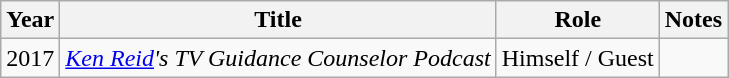<table class="wikitable sortable">
<tr>
<th>Year</th>
<th>Title</th>
<th>Role</th>
<th class="unsortable">Notes</th>
</tr>
<tr>
<td>2017</td>
<td><em><a href='#'>Ken Reid</a>'s TV Guidance Counselor Podcast</em></td>
<td>Himself / Guest</td>
<td></td>
</tr>
</table>
